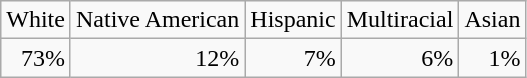<table class="wikitable">
<tr>
<td>White</td>
<td>Native American</td>
<td>Hispanic</td>
<td>Multiracial</td>
<td>Asian</td>
</tr>
<tr>
<td align=right>73%</td>
<td align=right>12%</td>
<td align=right>7%</td>
<td align=right>6%</td>
<td align=right>1%</td>
</tr>
</table>
